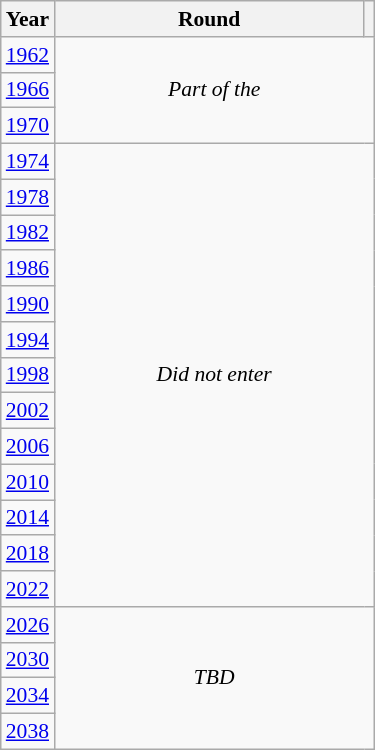<table class="wikitable" style="text-align: center; font-size:90%">
<tr>
<th>Year</th>
<th style="width:200px">Round</th>
<th></th>
</tr>
<tr>
<td><a href='#'>1962</a></td>
<td colspan="2" rowspan="3"><em>Part of the </em></td>
</tr>
<tr>
<td><a href='#'>1966</a></td>
</tr>
<tr>
<td><a href='#'>1970</a></td>
</tr>
<tr>
<td><a href='#'>1974</a></td>
<td colspan="2" rowspan="13"><em>Did not enter</em></td>
</tr>
<tr>
<td><a href='#'>1978</a></td>
</tr>
<tr>
<td><a href='#'>1982</a></td>
</tr>
<tr>
<td><a href='#'>1986</a></td>
</tr>
<tr>
<td><a href='#'>1990</a></td>
</tr>
<tr>
<td><a href='#'>1994</a></td>
</tr>
<tr>
<td><a href='#'>1998</a></td>
</tr>
<tr>
<td><a href='#'>2002</a></td>
</tr>
<tr>
<td><a href='#'>2006</a></td>
</tr>
<tr>
<td><a href='#'>2010</a></td>
</tr>
<tr>
<td><a href='#'>2014</a></td>
</tr>
<tr>
<td><a href='#'>2018</a></td>
</tr>
<tr>
<td><a href='#'>2022</a></td>
</tr>
<tr>
<td><a href='#'>2026</a></td>
<td colspan="2" rowspan="4"><em>TBD</em></td>
</tr>
<tr>
<td><a href='#'>2030</a></td>
</tr>
<tr>
<td><a href='#'>2034</a></td>
</tr>
<tr>
<td><a href='#'>2038</a></td>
</tr>
</table>
